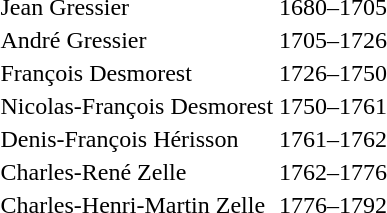<table>
<tr>
<td>Jean Gressier</td>
<td>1680–1705</td>
</tr>
<tr>
<td>André Gressier</td>
<td>1705–1726</td>
</tr>
<tr>
<td>François Desmorest</td>
<td>1726–1750</td>
</tr>
<tr>
<td>Nicolas-François Desmorest</td>
<td>1750–1761</td>
</tr>
<tr>
<td>Denis-François Hérisson</td>
<td>1761–1762</td>
</tr>
<tr>
<td>Charles-René Zelle</td>
<td>1762–1776</td>
</tr>
<tr>
<td>Charles-Henri-Martin Zelle</td>
<td>1776–1792</td>
</tr>
</table>
